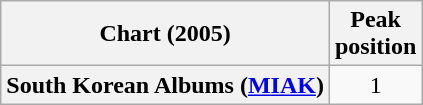<table class="wikitable plainrowheaders">
<tr>
<th>Chart (2005)</th>
<th>Peak<br>position</th>
</tr>
<tr>
<th scope="row">South Korean Albums (<a href='#'>MIAK</a>)</th>
<td style="text-align:center;">1</td>
</tr>
</table>
